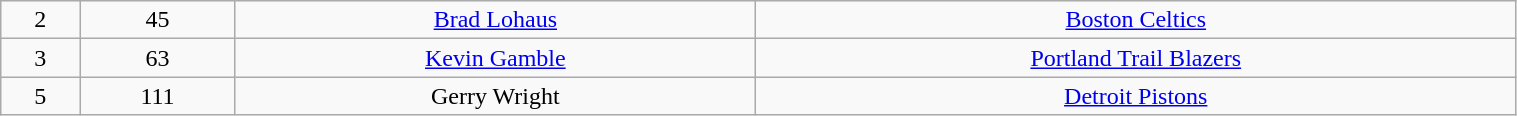<table class="wikitable" style="width:80%;">
<tr style="text-align:center;" bgcolor="">
<td>2</td>
<td>45</td>
<td><a href='#'>Brad Lohaus</a></td>
<td><a href='#'>Boston Celtics</a></td>
</tr>
<tr style="text-align:center;" bgcolor="">
<td>3</td>
<td>63</td>
<td><a href='#'>Kevin Gamble</a></td>
<td><a href='#'>Portland Trail Blazers</a></td>
</tr>
<tr style="text-align:center;" bgcolor="">
<td>5</td>
<td>111</td>
<td>Gerry Wright</td>
<td><a href='#'>Detroit Pistons</a></td>
</tr>
</table>
